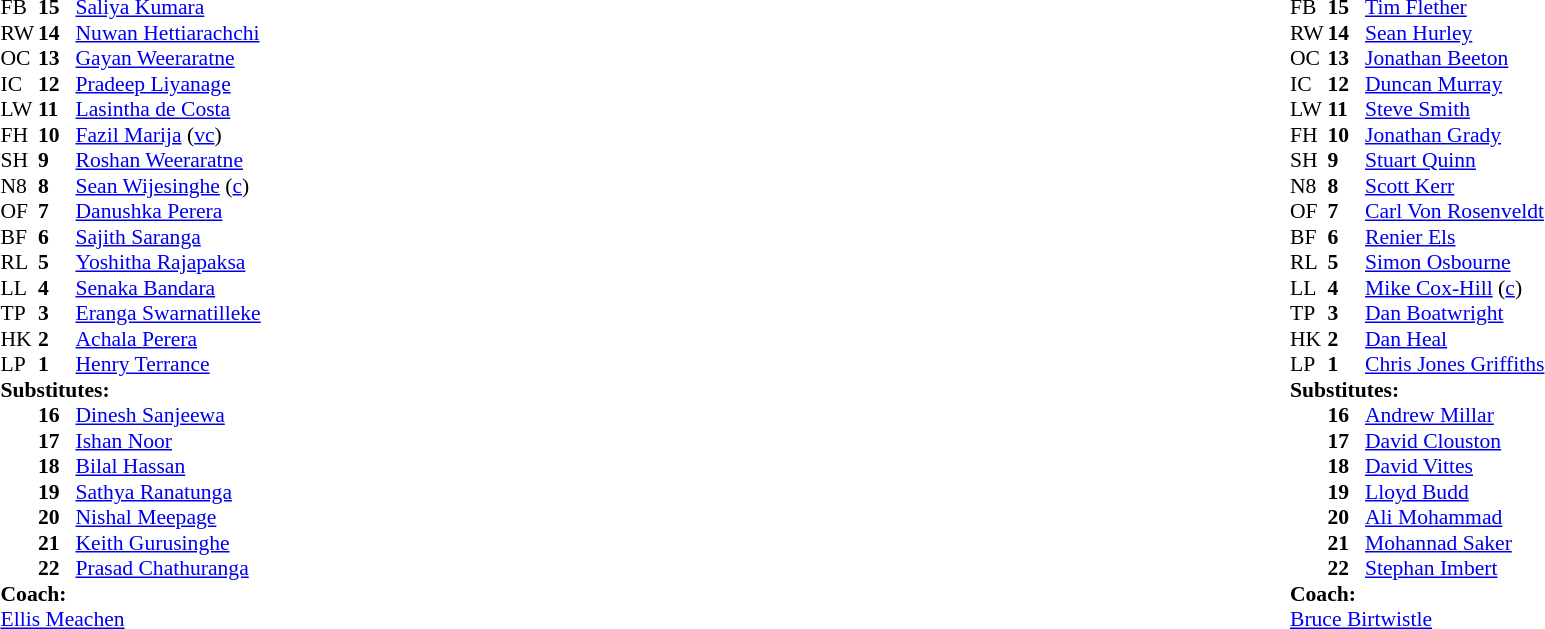<table style="width:100%;">
<tr>
<td style="vertical-align:top; width:50%;"><br><table style="font-size: 90%" cellspacing="0" cellpadding="0">
<tr>
<th width="25"></th>
<th width="25"></th>
</tr>
<tr>
<td>FB</td>
<td><strong>15</strong></td>
<td><a href='#'>Saliya Kumara</a></td>
</tr>
<tr>
<td>RW</td>
<td><strong>14</strong></td>
<td><a href='#'>Nuwan Hettiarachchi</a></td>
</tr>
<tr>
<td>OC</td>
<td><strong>13</strong></td>
<td><a href='#'>Gayan Weeraratne</a></td>
</tr>
<tr>
<td>IC</td>
<td><strong>12</strong></td>
<td><a href='#'>Pradeep Liyanage</a></td>
</tr>
<tr>
<td>LW</td>
<td><strong>11</strong></td>
<td><a href='#'>Lasintha de Costa</a></td>
</tr>
<tr>
<td>FH</td>
<td><strong>10</strong></td>
<td><a href='#'>Fazil Marija</a> (<a href='#'>vc</a>)</td>
</tr>
<tr>
<td>SH</td>
<td><strong>9</strong></td>
<td><a href='#'>Roshan Weeraratne</a></td>
</tr>
<tr>
<td>N8</td>
<td><strong>8</strong></td>
<td><a href='#'>Sean Wijesinghe</a> (<a href='#'>c</a>)</td>
</tr>
<tr>
<td>OF</td>
<td><strong>7</strong></td>
<td><a href='#'>Danushka Perera</a></td>
</tr>
<tr>
<td>BF</td>
<td><strong>6</strong></td>
<td><a href='#'>Sajith Saranga</a></td>
</tr>
<tr>
<td>RL</td>
<td><strong>5</strong></td>
<td><a href='#'>Yoshitha Rajapaksa</a></td>
</tr>
<tr>
<td>LL</td>
<td><strong>4</strong></td>
<td><a href='#'>Senaka Bandara</a></td>
</tr>
<tr>
<td>TP</td>
<td><strong>3</strong></td>
<td><a href='#'>Eranga Swarnatilleke</a></td>
</tr>
<tr>
<td>HK</td>
<td><strong>2</strong></td>
<td><a href='#'>Achala Perera</a></td>
</tr>
<tr>
<td>LP</td>
<td><strong>1</strong></td>
<td><a href='#'>Henry Terrance</a></td>
</tr>
<tr>
<td colspan=3><strong>Substitutes:</strong></td>
</tr>
<tr>
<td></td>
<td><strong>16</strong></td>
<td><a href='#'>Dinesh Sanjeewa</a></td>
</tr>
<tr>
<td></td>
<td><strong>17</strong></td>
<td><a href='#'>Ishan Noor</a></td>
</tr>
<tr>
<td></td>
<td><strong>18</strong></td>
<td><a href='#'>Bilal Hassan</a></td>
</tr>
<tr>
<td></td>
<td><strong>19</strong></td>
<td><a href='#'>Sathya Ranatunga</a></td>
</tr>
<tr>
<td></td>
<td><strong>20</strong></td>
<td><a href='#'>Nishal Meepage</a></td>
</tr>
<tr>
<td></td>
<td><strong>21</strong></td>
<td><a href='#'>Keith Gurusinghe</a></td>
</tr>
<tr>
<td></td>
<td><strong>22</strong></td>
<td><a href='#'>Prasad Chathuranga</a></td>
</tr>
<tr>
<td colspan="3"><strong>Coach:</strong></td>
</tr>
<tr>
<td colspan="4"> <a href='#'>Ellis Meachen</a></td>
</tr>
</table>
</td>
<td style="vertical-align:top; width:50%;"><br><table cellspacing="0" cellpadding="0" style="font-size:90%; margin:auto;">
<tr>
<th width="25"></th>
<th width="25"></th>
</tr>
<tr>
<td>FB</td>
<td><strong>15</strong></td>
<td><a href='#'>Tim Flether</a></td>
</tr>
<tr>
<td>RW</td>
<td><strong>14</strong></td>
<td><a href='#'>Sean Hurley</a></td>
</tr>
<tr>
<td>OC</td>
<td><strong>13</strong></td>
<td><a href='#'>Jonathan Beeton</a></td>
</tr>
<tr>
<td>IC</td>
<td><strong>12</strong></td>
<td><a href='#'>Duncan Murray</a></td>
</tr>
<tr>
<td>LW</td>
<td><strong>11</strong></td>
<td><a href='#'>Steve Smith</a></td>
</tr>
<tr>
<td>FH</td>
<td><strong>10</strong></td>
<td><a href='#'>Jonathan Grady</a></td>
</tr>
<tr>
<td>SH</td>
<td><strong>9</strong></td>
<td><a href='#'>Stuart Quinn</a></td>
</tr>
<tr>
<td>N8</td>
<td><strong>8</strong></td>
<td><a href='#'>Scott Kerr</a></td>
</tr>
<tr>
<td>OF</td>
<td><strong>7</strong></td>
<td><a href='#'>Carl Von Rosenveldt</a></td>
</tr>
<tr>
<td>BF</td>
<td><strong>6</strong></td>
<td><a href='#'>Renier Els</a></td>
</tr>
<tr>
<td>RL</td>
<td><strong>5</strong></td>
<td><a href='#'>Simon Osbourne</a></td>
</tr>
<tr>
<td>LL</td>
<td><strong>4</strong></td>
<td><a href='#'>Mike Cox-Hill</a> (<a href='#'>c</a>)</td>
</tr>
<tr>
<td>TP</td>
<td><strong>3</strong></td>
<td><a href='#'>Dan Boatwright</a></td>
<td></td>
</tr>
<tr>
<td>HK</td>
<td><strong>2</strong></td>
<td><a href='#'>Dan Heal</a></td>
</tr>
<tr>
<td>LP</td>
<td><strong>1</strong></td>
<td><a href='#'>Chris Jones Griffiths</a></td>
</tr>
<tr>
<td colspan=3><strong>Substitutes:</strong></td>
</tr>
<tr>
<td></td>
<td><strong>16</strong></td>
<td><a href='#'>Andrew Millar</a></td>
</tr>
<tr>
<td></td>
<td><strong>17</strong></td>
<td><a href='#'>David Clouston</a></td>
</tr>
<tr>
<td></td>
<td><strong>18</strong></td>
<td><a href='#'>David Vittes</a></td>
</tr>
<tr>
<td></td>
<td><strong>19</strong></td>
<td><a href='#'>Lloyd Budd</a></td>
</tr>
<tr>
<td></td>
<td><strong>20</strong></td>
<td><a href='#'>Ali Mohammad</a></td>
</tr>
<tr>
<td></td>
<td><strong>21</strong></td>
<td><a href='#'>Mohannad Saker</a></td>
</tr>
<tr>
<td></td>
<td><strong>22</strong></td>
<td><a href='#'>Stephan Imbert</a></td>
</tr>
<tr>
<td colspan="3"><strong>Coach:</strong></td>
</tr>
<tr>
<td colspan="4"> <a href='#'>Bruce Birtwistle</a></td>
</tr>
</table>
</td>
</tr>
</table>
